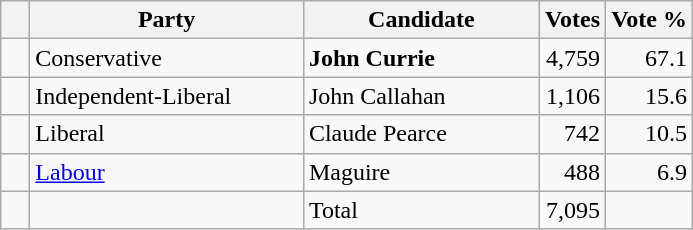<table class="wikitable">
<tr>
<th></th>
<th scope="col" width="175">Party</th>
<th scope="col" width="150">Candidate</th>
<th>Votes</th>
<th>Vote %</th>
</tr>
<tr>
<td>   </td>
<td>Conservative</td>
<td><strong>John Currie</strong></td>
<td align=right>4,759</td>
<td align=right>67.1</td>
</tr>
<tr>
<td>   </td>
<td>Independent-Liberal</td>
<td>John Callahan</td>
<td align=right>1,106</td>
<td align=right>15.6</td>
</tr>
<tr>
<td>   </td>
<td>Liberal</td>
<td>Claude Pearce</td>
<td align=right>742</td>
<td align=right>10.5</td>
</tr>
<tr>
<td>   </td>
<td><a href='#'>Labour</a></td>
<td>Maguire</td>
<td align=right>488</td>
<td align=right>6.9</td>
</tr>
<tr>
<td></td>
<td></td>
<td>Total</td>
<td align=right>7,095</td>
<td></td>
</tr>
</table>
